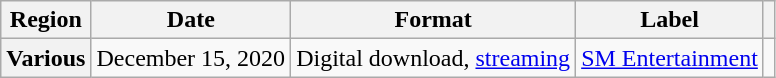<table class="wikitable plainrowheaders">
<tr>
<th scope="col">Region</th>
<th scope="col">Date</th>
<th scope="col">Format</th>
<th scope="col">Label</th>
<th scope="col"></th>
</tr>
<tr>
<th scope="row">Various</th>
<td>December 15, 2020</td>
<td>Digital download, <a href='#'>streaming</a></td>
<td><a href='#'>SM Entertainment</a></td>
<td style="text-align:center"></td>
</tr>
</table>
